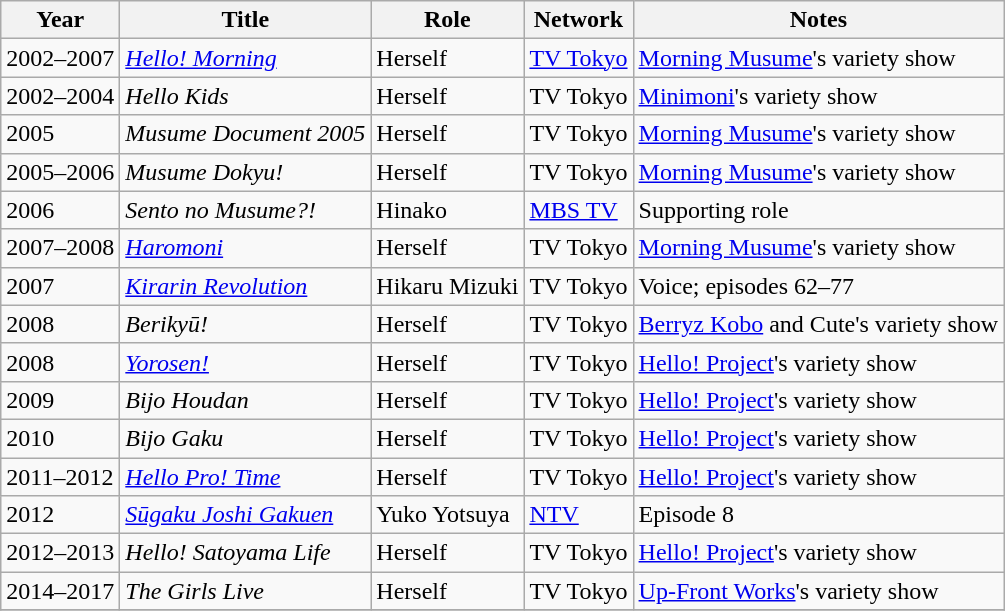<table class="wikitable sortable">
<tr>
<th>Year</th>
<th>Title</th>
<th>Role</th>
<th>Network</th>
<th class="unsortable">Notes</th>
</tr>
<tr>
<td>2002–2007</td>
<td><em><a href='#'>Hello! Morning</a></em></td>
<td>Herself</td>
<td><a href='#'>TV Tokyo</a></td>
<td><a href='#'>Morning Musume</a>'s variety show</td>
</tr>
<tr>
<td>2002–2004</td>
<td><em>Hello Kids</em></td>
<td>Herself</td>
<td>TV Tokyo</td>
<td><a href='#'>Minimoni</a>'s variety show</td>
</tr>
<tr>
<td>2005</td>
<td><em>Musume Document 2005</em></td>
<td>Herself</td>
<td>TV Tokyo</td>
<td><a href='#'>Morning Musume</a>'s variety show</td>
</tr>
<tr>
<td>2005–2006</td>
<td><em>Musume Dokyu!</em></td>
<td>Herself</td>
<td>TV Tokyo</td>
<td><a href='#'>Morning Musume</a>'s variety show</td>
</tr>
<tr>
<td>2006</td>
<td><em>Sento no Musume?!</em></td>
<td>Hinako</td>
<td><a href='#'>MBS TV</a></td>
<td>Supporting role</td>
</tr>
<tr>
<td>2007–2008</td>
<td><em><a href='#'>Haromoni</a></em></td>
<td>Herself</td>
<td>TV Tokyo</td>
<td><a href='#'>Morning Musume</a>'s variety show</td>
</tr>
<tr>
<td>2007</td>
<td><em><a href='#'>Kirarin Revolution</a></em></td>
<td>Hikaru Mizuki</td>
<td>TV Tokyo</td>
<td>Voice; episodes 62–77</td>
</tr>
<tr>
<td>2008</td>
<td><em>Berikyū!</em></td>
<td>Herself</td>
<td>TV Tokyo</td>
<td><a href='#'>Berryz Kobo</a> and Cute's variety show</td>
</tr>
<tr>
<td>2008</td>
<td><em><a href='#'>Yorosen!</a></em></td>
<td>Herself</td>
<td>TV Tokyo</td>
<td><a href='#'>Hello! Project</a>'s variety show</td>
</tr>
<tr>
<td>2009</td>
<td><em>Bijo Houdan</em></td>
<td>Herself</td>
<td>TV Tokyo</td>
<td><a href='#'>Hello! Project</a>'s variety show</td>
</tr>
<tr>
<td>2010</td>
<td><em>Bijo Gaku</em></td>
<td>Herself</td>
<td>TV Tokyo</td>
<td><a href='#'>Hello! Project</a>'s variety show</td>
</tr>
<tr>
<td>2011–2012</td>
<td><em><a href='#'>Hello Pro! Time</a></em></td>
<td>Herself</td>
<td>TV Tokyo</td>
<td><a href='#'>Hello! Project</a>'s variety show</td>
</tr>
<tr>
<td>2012</td>
<td><em><a href='#'>Sūgaku Joshi Gakuen</a></em></td>
<td>Yuko Yotsuya</td>
<td><a href='#'>NTV</a></td>
<td>Episode 8</td>
</tr>
<tr>
<td>2012–2013</td>
<td><em>Hello! Satoyama Life</em></td>
<td>Herself</td>
<td>TV Tokyo</td>
<td><a href='#'>Hello! Project</a>'s variety show</td>
</tr>
<tr>
<td>2014–2017</td>
<td><em>The Girls Live</em></td>
<td>Herself</td>
<td>TV Tokyo</td>
<td><a href='#'>Up-Front Works</a>'s variety show</td>
</tr>
<tr>
</tr>
</table>
